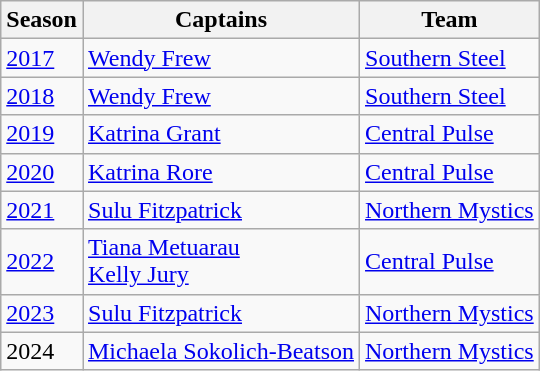<table class="wikitable collapsible">
<tr>
<th>Season</th>
<th>Captains</th>
<th>Team</th>
</tr>
<tr>
<td><a href='#'>2017</a></td>
<td><a href='#'>Wendy Frew</a></td>
<td><a href='#'>Southern Steel</a></td>
</tr>
<tr>
<td><a href='#'>2018</a></td>
<td><a href='#'>Wendy Frew</a></td>
<td><a href='#'>Southern Steel</a></td>
</tr>
<tr>
<td><a href='#'>2019</a></td>
<td><a href='#'>Katrina Grant </a></td>
<td><a href='#'>Central Pulse</a></td>
</tr>
<tr>
<td><a href='#'>2020</a></td>
<td><a href='#'>Katrina Rore</a></td>
<td><a href='#'>Central Pulse</a></td>
</tr>
<tr>
<td><a href='#'>2021</a></td>
<td><a href='#'>Sulu Fitzpatrick</a></td>
<td><a href='#'>Northern Mystics</a></td>
</tr>
<tr>
<td><a href='#'>2022</a></td>
<td><a href='#'>Tiana Metuarau</a><br><a href='#'>Kelly Jury</a></td>
<td><a href='#'>Central Pulse</a></td>
</tr>
<tr>
<td><a href='#'>2023</a></td>
<td><a href='#'>Sulu Fitzpatrick</a></td>
<td><a href='#'>Northern Mystics</a></td>
</tr>
<tr>
<td>2024</td>
<td><a href='#'>Michaela Sokolich-Beatson</a></td>
<td><a href='#'>Northern Mystics</a></td>
</tr>
</table>
